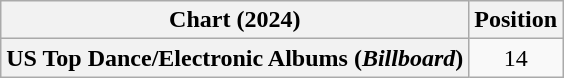<table class="wikitable plainrowheaders" style="text-align:center">
<tr>
<th scope="col">Chart (2024)</th>
<th scope="col">Position</th>
</tr>
<tr>
<th scope="row">US Top Dance/Electronic Albums (<em>Billboard</em>)</th>
<td>14</td>
</tr>
</table>
